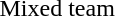<table>
<tr>
<td>Mixed team<br></td>
<td> <br></td>
<td> <br></td>
<td> <br></td>
</tr>
</table>
